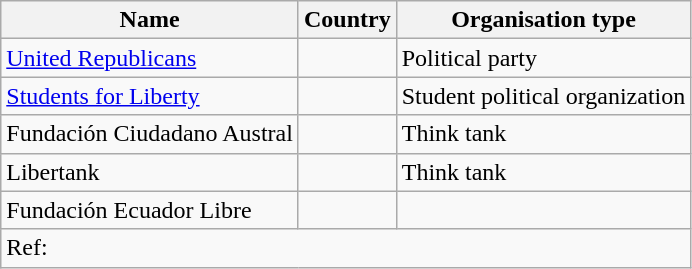<table class="wikitable sortable">
<tr>
<th>Name</th>
<th>Country</th>
<th>Organisation type</th>
</tr>
<tr>
<td><a href='#'>United Republicans</a></td>
<td></td>
<td>Political party</td>
</tr>
<tr>
<td><a href='#'>Students for Liberty</a></td>
<td></td>
<td>Student political organization</td>
</tr>
<tr>
<td>Fundación Ciudadano Austral</td>
<td></td>
<td>Think tank</td>
</tr>
<tr>
<td>Libertank</td>
<td></td>
<td>Think tank</td>
</tr>
<tr>
<td>Fundación Ecuador Libre</td>
<td></td>
<td></td>
</tr>
<tr>
<td colspan="3">Ref:</td>
</tr>
</table>
